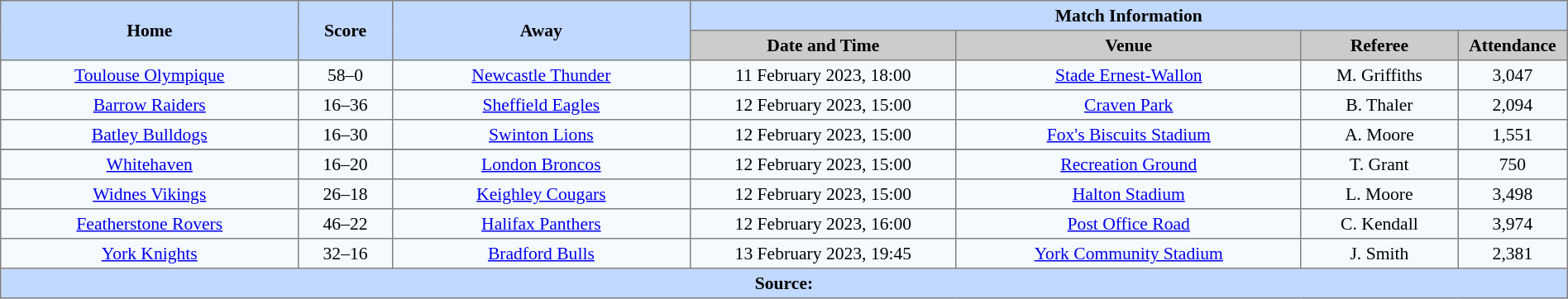<table border=1 style="border-collapse:collapse; font-size:90%; text-align:center;" cellpadding=3 cellspacing=0 width=100%>
<tr bgcolor=#C1D8FF>
<th scope="col" rowspan=2 width=19%>Home</th>
<th scope="col" rowspan=2 width=6%>Score</th>
<th scope="col" rowspan=2 width=19%>Away</th>
<th colspan=6>Match Information</th>
</tr>
<tr bgcolor=#CCCCCC>
<th scope="col" width=17%>Date and Time</th>
<th scope="col" width=22%>Venue</th>
<th scope="col" width=10%>Referee</th>
<th scope="col" width=7%>Attendance</th>
</tr>
<tr bgcolor=#F5FAFF>
<td> <a href='#'>Toulouse Olympique</a></td>
<td>58–0</td>
<td> <a href='#'>Newcastle Thunder</a></td>
<td>11 February 2023, 18:00</td>
<td><a href='#'>Stade Ernest-Wallon</a></td>
<td>M. Griffiths</td>
<td>3,047</td>
</tr>
<tr bgcolor=#F5FAFF>
<td> <a href='#'>Barrow Raiders</a></td>
<td>16–36</td>
<td> <a href='#'>Sheffield Eagles</a></td>
<td>12 February 2023, 15:00</td>
<td><a href='#'>Craven Park</a></td>
<td>B. Thaler</td>
<td>2,094</td>
</tr>
<tr bgcolor=#F5FAFF>
<td> <a href='#'>Batley Bulldogs</a></td>
<td>16–30</td>
<td> <a href='#'>Swinton Lions</a></td>
<td>12 February 2023, 15:00</td>
<td><a href='#'>Fox's Biscuits Stadium</a></td>
<td>A. Moore</td>
<td>1,551</td>
</tr>
<tr>
</tr>
<tr bgcolor=#F5FAFF>
<td> <a href='#'>Whitehaven</a></td>
<td>16–20</td>
<td> <a href='#'>London Broncos</a></td>
<td>12 February 2023, 15:00</td>
<td><a href='#'>Recreation Ground</a></td>
<td>T. Grant</td>
<td>750</td>
</tr>
<tr bgcolor=#F5FAFF>
<td> <a href='#'>Widnes Vikings</a></td>
<td>26–18</td>
<td> <a href='#'>Keighley Cougars</a></td>
<td>12 February 2023, 15:00</td>
<td><a href='#'>Halton Stadium</a></td>
<td>L. Moore</td>
<td>3,498</td>
</tr>
<tr bgcolor=#F5FAFF>
<td> <a href='#'>Featherstone Rovers</a></td>
<td>46–22</td>
<td> <a href='#'>Halifax Panthers</a></td>
<td>12 February 2023, 16:00</td>
<td><a href='#'>Post Office Road</a></td>
<td>C. Kendall</td>
<td>3,974</td>
</tr>
<tr bgcolor=#F5FAFF>
<td> <a href='#'>York Knights</a></td>
<td>32–16</td>
<td> <a href='#'>Bradford Bulls</a></td>
<td>13 February 2023, 19:45</td>
<td><a href='#'>York Community Stadium</a></td>
<td>J. Smith</td>
<td>2,381</td>
</tr>
<tr style="background:#c1d8ff;">
<th colspan=7>Source:</th>
</tr>
</table>
